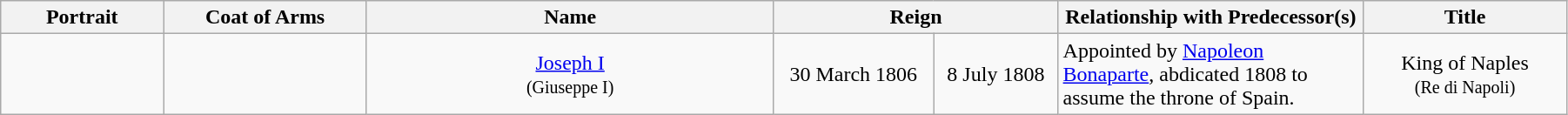<table width=95% class="wikitable">
<tr>
<th width=8%>Portrait</th>
<th width=10%>Coat of Arms</th>
<th width=20%>Name</th>
<th colspan=2 width=14%>Reign</th>
<th width=15%>Relationship with Predecessor(s)</th>
<th width=10%>Title</th>
</tr>
<tr>
<td align="center"></td>
<td align="center"></td>
<td align="center"><a href='#'>Joseph I</a><br><small>(Giuseppe I)</small></td>
<td align="center">30 March 1806</td>
<td align="center">8 July 1808</td>
<td>Appointed by <a href='#'>Napoleon Bonaparte</a>, abdicated 1808 to assume the throne of Spain.</td>
<td align="center">King of Naples<br><small>(Re di Napoli)</small></td>
</tr>
</table>
